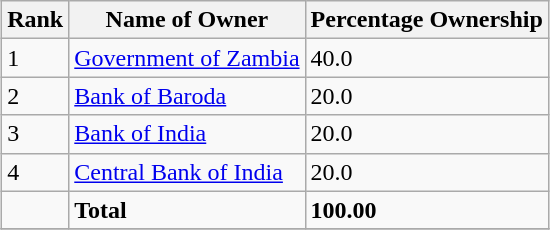<table class="wikitable sortable" style="margin-left:auto;margin-right:auto">
<tr>
<th style="width:2em;">Rank</th>
<th>Name of Owner</th>
<th>Percentage Ownership</th>
</tr>
<tr>
<td>1</td>
<td><a href='#'>Government of Zambia</a></td>
<td>40.0</td>
</tr>
<tr>
<td>2</td>
<td><a href='#'>Bank of Baroda</a></td>
<td>20.0</td>
</tr>
<tr>
<td>3</td>
<td><a href='#'>Bank of India</a></td>
<td>20.0</td>
</tr>
<tr>
<td>4</td>
<td><a href='#'>Central Bank of India</a></td>
<td>20.0</td>
</tr>
<tr>
<td></td>
<td><strong>Total</strong></td>
<td><strong>100.00</strong></td>
</tr>
<tr>
</tr>
</table>
